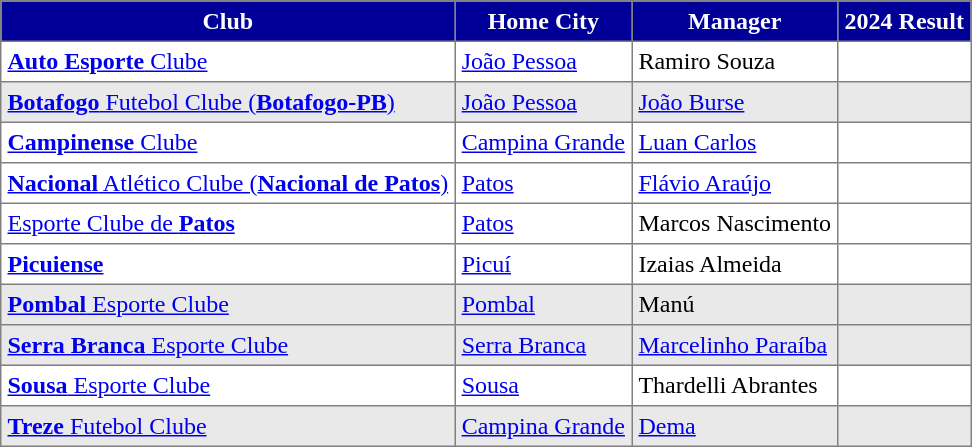<table class="toccolours" border="1" cellpadding="4" cellspacing="0" style="border-collapse: collapse; margin:0;">
<tr>
<th style="background: #009; color: #fff;">Club</th>
<th style="background: #009; color: #fff;">Home City</th>
<th style="background: #009; color: #fff;">Manager</th>
<th style="background: #009; color: #fff;">2024 Result</th>
</tr>
<tr style="background:white; color:black">
<td><a href='#'><strong>Auto Esporte</strong> Clube</a></td>
<td><a href='#'>João Pessoa</a></td>
<td>Ramiro Souza</td>
<td></td>
</tr>
<tr style="background:#e9e9e9; color:black">
<td><a href='#'><strong>Botafogo</strong> Futebol Clube (<strong>Botafogo-PB</strong>)</a></td>
<td><a href='#'>João Pessoa</a></td>
<td><a href='#'>João Burse</a></td>
<td></td>
</tr>
<tr style="background:white; color:black">
<td><a href='#'><strong>Campinense</strong> Clube</a></td>
<td><a href='#'>Campina Grande</a></td>
<td><a href='#'>Luan Carlos</a></td>
<td></td>
</tr>
<tr style="background:white; color:black">
<td><a href='#'><strong>Nacional</strong> Atlético Clube (<strong>Nacional de Patos</strong>)</a></td>
<td><a href='#'>Patos</a></td>
<td><a href='#'>Flávio Araújo</a></td>
<td></td>
</tr>
<tr style="background:white; color:black">
<td><a href='#'>Esporte Clube de <strong>Patos</strong></a></td>
<td><a href='#'>Patos</a></td>
<td>Marcos Nascimento</td>
<td></td>
</tr>
<tr style="background:white; color:black">
<td><a href='#'><strong>Picuiense</strong></a></td>
<td><a href='#'>Picuí</a></td>
<td>Izaias Almeida</td>
<td></td>
</tr>
<tr style="background:#e9e9e9; color:black">
<td><a href='#'><strong>Pombal</strong> Esporte Clube</a></td>
<td><a href='#'>Pombal</a></td>
<td>Manú</td>
<td></td>
</tr>
<tr style="background:#e9e9e9; color:black">
<td><a href='#'><strong>Serra Branca</strong> Esporte Clube</a></td>
<td><a href='#'>Serra Branca</a></td>
<td><a href='#'>Marcelinho Paraíba</a></td>
<td></td>
</tr>
<tr style="background:white; color:black">
<td><a href='#'><strong>Sousa</strong> Esporte Clube</a></td>
<td><a href='#'>Sousa</a></td>
<td>Thardelli Abrantes</td>
<td></td>
</tr>
<tr style="background:#e9e9e9; color:black">
<td><a href='#'><strong>Treze</strong> Futebol Clube</a></td>
<td><a href='#'>Campina Grande</a></td>
<td><a href='#'>Dema</a></td>
<td></td>
</tr>
</table>
